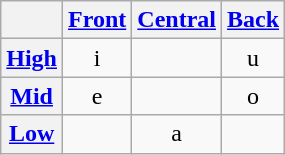<table class="wikitable" style="text-align: center;">
<tr>
<th></th>
<th><a href='#'>Front</a></th>
<th><a href='#'>Central</a></th>
<th><a href='#'>Back</a></th>
</tr>
<tr>
<th><a href='#'>High</a></th>
<td>i</td>
<td></td>
<td>u</td>
</tr>
<tr>
<th><a href='#'>Mid</a></th>
<td>e</td>
<td></td>
<td>o</td>
</tr>
<tr>
<th><a href='#'>Low</a></th>
<td></td>
<td>a</td>
<td></td>
</tr>
</table>
